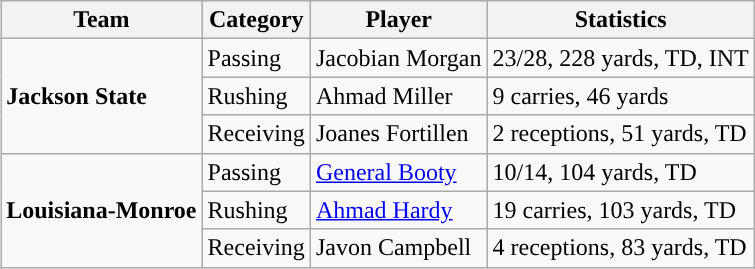<table class="wikitable" style="float: right;">
<tr>
<th>Team</th>
<th>Category</th>
<th>Player</th>
<th>Statistics</th>
</tr>
<tr>
<td rowspan=3><strong>Jackson State</strong></td>
<td>Passing</td>
<td>Jacobian Morgan</td>
<td>23/28, 228 yards, TD, INT</td>
</tr>
<tr>
<td>Rushing</td>
<td>Ahmad Miller</td>
<td>9 carries, 46 yards</td>
</tr>
<tr>
<td>Receiving</td>
<td>Joanes Fortillen</td>
<td>2 receptions, 51 yards, TD</td>
</tr>
<tr>
<td rowspan=3><strong>Louisiana-Monroe</strong></td>
<td>Passing</td>
<td><a href='#'>General Booty</a></td>
<td>10/14, 104 yards, TD</td>
</tr>
<tr>
<td>Rushing</td>
<td><a href='#'>Ahmad Hardy</a></td>
<td>19 carries, 103 yards, TD</td>
</tr>
<tr>
<td>Receiving</td>
<td>Javon Campbell</td>
<td>4 receptions, 83 yards, TD</td>
</tr>
</table>
